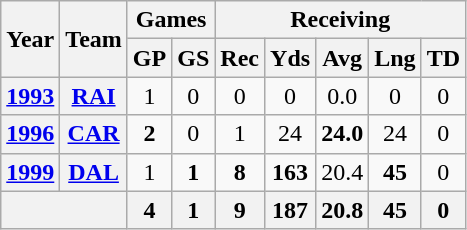<table class="wikitable" style="text-align:center">
<tr>
<th rowspan="2">Year</th>
<th rowspan="2">Team</th>
<th colspan="2">Games</th>
<th colspan="5">Receiving</th>
</tr>
<tr>
<th>GP</th>
<th>GS</th>
<th>Rec</th>
<th>Yds</th>
<th>Avg</th>
<th>Lng</th>
<th>TD</th>
</tr>
<tr>
<th><a href='#'>1993</a></th>
<th><a href='#'>RAI</a></th>
<td>1</td>
<td>0</td>
<td>0</td>
<td>0</td>
<td>0.0</td>
<td>0</td>
<td>0</td>
</tr>
<tr>
<th><a href='#'>1996</a></th>
<th><a href='#'>CAR</a></th>
<td><strong>2</strong></td>
<td>0</td>
<td>1</td>
<td>24</td>
<td><strong>24.0</strong></td>
<td>24</td>
<td>0</td>
</tr>
<tr>
<th><a href='#'>1999</a></th>
<th><a href='#'>DAL</a></th>
<td>1</td>
<td><strong>1</strong></td>
<td><strong>8</strong></td>
<td><strong>163</strong></td>
<td>20.4</td>
<td><strong>45</strong></td>
<td>0</td>
</tr>
<tr>
<th colspan="2"></th>
<th>4</th>
<th>1</th>
<th>9</th>
<th>187</th>
<th>20.8</th>
<th>45</th>
<th>0</th>
</tr>
</table>
